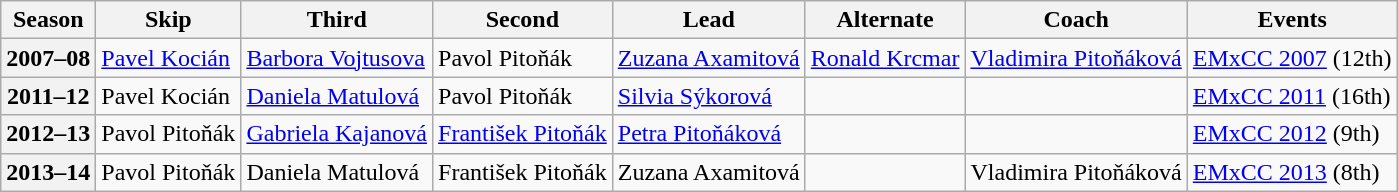<table class="wikitable">
<tr>
<th scope="col">Season</th>
<th scope="col">Skip</th>
<th scope="col">Third</th>
<th scope="col">Second</th>
<th scope="col">Lead</th>
<th scope="col">Alternate</th>
<th scope="col">Coach</th>
<th scope="col">Events</th>
</tr>
<tr>
<th scope="row">2007–08</th>
<td><a href='#'>Pavel Kocián</a></td>
<td><a href='#'>Barbora Vojtusova</a></td>
<td>Pavol Pitoňák</td>
<td><a href='#'>Zuzana Axamitová</a></td>
<td><a href='#'>Ronald Krcmar</a></td>
<td><a href='#'>Vladimira Pitoňáková</a></td>
<td><a href='#'>EMxCC 2007</a> (12th)</td>
</tr>
<tr>
<th scope="row">2011–12</th>
<td>Pavel Kocián</td>
<td><a href='#'>Daniela Matulová</a></td>
<td>Pavol Pitoňák</td>
<td><a href='#'>Silvia Sýkorová</a></td>
<td></td>
<td></td>
<td><a href='#'>EMxCC 2011</a> (16th)</td>
</tr>
<tr>
<th scope="row">2012–13</th>
<td>Pavol Pitoňák</td>
<td><a href='#'>Gabriela Kajanová</a></td>
<td><a href='#'>František Pitoňák</a></td>
<td><a href='#'>Petra Pitoňáková</a></td>
<td></td>
<td></td>
<td><a href='#'>EMxCC 2012</a> (9th)</td>
</tr>
<tr>
<th scope="row">2013–14</th>
<td>Pavol Pitoňák</td>
<td>Daniela Matulová</td>
<td>František Pitoňák</td>
<td>Zuzana Axamitová</td>
<td></td>
<td>Vladimira Pitoňáková</td>
<td><a href='#'>EMxCC 2013</a> (8th)</td>
</tr>
</table>
